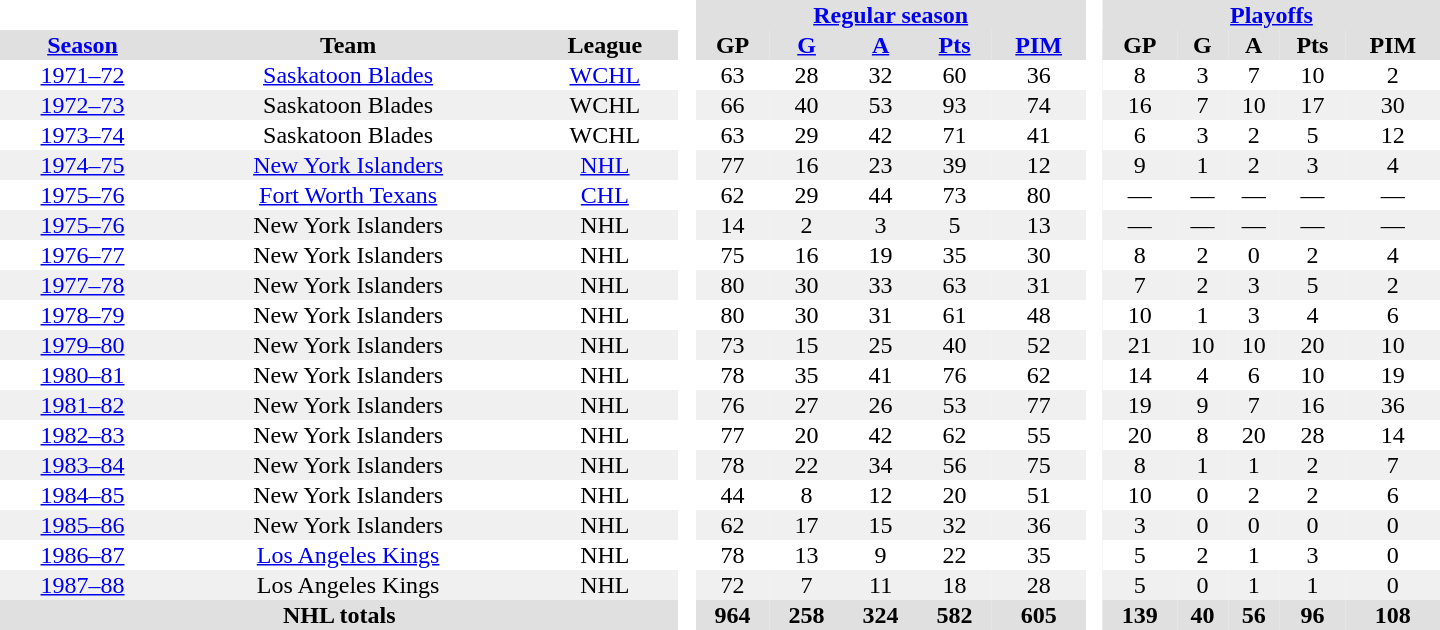<table border="0" cellpadding="1" cellspacing="0" style="text-align:center; width:60em;">
<tr style="background:#e0e0e0;">
<th colspan="3"  bgcolor="#ffffff"> </th>
<th rowspan="99" bgcolor="#ffffff"> </th>
<th colspan="5"><a href='#'>Regular season</a></th>
<th rowspan="99" bgcolor="#ffffff"> </th>
<th colspan="5"><a href='#'>Playoffs</a></th>
</tr>
<tr style="background:#e0e0e0;">
<th><a href='#'>Season</a></th>
<th>Team</th>
<th>League</th>
<th>GP</th>
<th><a href='#'>G</a></th>
<th><a href='#'>A</a></th>
<th><a href='#'>Pts</a></th>
<th><a href='#'>PIM</a></th>
<th>GP</th>
<th>G</th>
<th>A</th>
<th>Pts</th>
<th>PIM</th>
</tr>
<tr>
<td><a href='#'>1971–72</a></td>
<td><a href='#'>Saskatoon Blades</a></td>
<td><a href='#'>WCHL</a></td>
<td>63</td>
<td>28</td>
<td>32</td>
<td>60</td>
<td>36</td>
<td>8</td>
<td>3</td>
<td>7</td>
<td>10</td>
<td>2</td>
</tr>
<tr style="background:#f0f0f0;">
<td><a href='#'>1972–73</a></td>
<td>Saskatoon Blades</td>
<td>WCHL</td>
<td>66</td>
<td>40</td>
<td>53</td>
<td>93</td>
<td>74</td>
<td>16</td>
<td>7</td>
<td>10</td>
<td>17</td>
<td>30</td>
</tr>
<tr>
<td><a href='#'>1973–74</a></td>
<td>Saskatoon Blades</td>
<td>WCHL</td>
<td>63</td>
<td>29</td>
<td>42</td>
<td>71</td>
<td>41</td>
<td>6</td>
<td>3</td>
<td>2</td>
<td>5</td>
<td>12</td>
</tr>
<tr style="background:#f0f0f0;">
<td><a href='#'>1974–75</a></td>
<td><a href='#'>New York Islanders</a></td>
<td><a href='#'>NHL</a></td>
<td>77</td>
<td>16</td>
<td>23</td>
<td>39</td>
<td>12</td>
<td>9</td>
<td>1</td>
<td>2</td>
<td>3</td>
<td>4</td>
</tr>
<tr>
<td><a href='#'>1975–76</a></td>
<td><a href='#'>Fort Worth Texans</a></td>
<td><a href='#'>CHL</a></td>
<td>62</td>
<td>29</td>
<td>44</td>
<td>73</td>
<td>80</td>
<td>—</td>
<td>—</td>
<td>—</td>
<td>—</td>
<td>—</td>
</tr>
<tr style="background:#f0f0f0;">
<td><a href='#'>1975–76</a></td>
<td>New York Islanders</td>
<td>NHL</td>
<td>14</td>
<td>2</td>
<td>3</td>
<td>5</td>
<td>13</td>
<td>—</td>
<td>—</td>
<td>—</td>
<td>—</td>
<td>—</td>
</tr>
<tr>
<td><a href='#'>1976–77</a></td>
<td>New York Islanders</td>
<td>NHL</td>
<td>75</td>
<td>16</td>
<td>19</td>
<td>35</td>
<td>30</td>
<td>8</td>
<td>2</td>
<td>0</td>
<td>2</td>
<td>4</td>
</tr>
<tr style="background:#f0f0f0;">
<td><a href='#'>1977–78</a></td>
<td>New York Islanders</td>
<td>NHL</td>
<td>80</td>
<td>30</td>
<td>33</td>
<td>63</td>
<td>31</td>
<td>7</td>
<td>2</td>
<td>3</td>
<td>5</td>
<td>2</td>
</tr>
<tr>
<td><a href='#'>1978–79</a></td>
<td>New York Islanders</td>
<td>NHL</td>
<td>80</td>
<td>30</td>
<td>31</td>
<td>61</td>
<td>48</td>
<td>10</td>
<td>1</td>
<td>3</td>
<td>4</td>
<td>6</td>
</tr>
<tr style="background:#f0f0f0;">
<td><a href='#'>1979–80</a></td>
<td>New York Islanders</td>
<td>NHL</td>
<td>73</td>
<td>15</td>
<td>25</td>
<td>40</td>
<td>52</td>
<td>21</td>
<td>10</td>
<td>10</td>
<td>20</td>
<td>10</td>
</tr>
<tr>
<td><a href='#'>1980–81</a></td>
<td>New York Islanders</td>
<td>NHL</td>
<td>78</td>
<td>35</td>
<td>41</td>
<td>76</td>
<td>62</td>
<td>14</td>
<td>4</td>
<td>6</td>
<td>10</td>
<td>19</td>
</tr>
<tr style="background:#f0f0f0;">
<td><a href='#'>1981–82</a></td>
<td>New York Islanders</td>
<td>NHL</td>
<td>76</td>
<td>27</td>
<td>26</td>
<td>53</td>
<td>77</td>
<td>19</td>
<td>9</td>
<td>7</td>
<td>16</td>
<td>36</td>
</tr>
<tr>
<td><a href='#'>1982–83</a></td>
<td>New York Islanders</td>
<td>NHL</td>
<td>77</td>
<td>20</td>
<td>42</td>
<td>62</td>
<td>55</td>
<td>20</td>
<td>8</td>
<td>20</td>
<td>28</td>
<td>14</td>
</tr>
<tr style="background:#f0f0f0;">
<td><a href='#'>1983–84</a></td>
<td>New York Islanders</td>
<td>NHL</td>
<td>78</td>
<td>22</td>
<td>34</td>
<td>56</td>
<td>75</td>
<td>8</td>
<td>1</td>
<td>1</td>
<td>2</td>
<td>7</td>
</tr>
<tr>
<td><a href='#'>1984–85</a></td>
<td>New York Islanders</td>
<td>NHL</td>
<td>44</td>
<td>8</td>
<td>12</td>
<td>20</td>
<td>51</td>
<td>10</td>
<td>0</td>
<td>2</td>
<td>2</td>
<td>6</td>
</tr>
<tr style="background:#f0f0f0;">
<td><a href='#'>1985–86</a></td>
<td>New York Islanders</td>
<td>NHL</td>
<td>62</td>
<td>17</td>
<td>15</td>
<td>32</td>
<td>36</td>
<td>3</td>
<td>0</td>
<td>0</td>
<td>0</td>
<td>0</td>
</tr>
<tr>
<td><a href='#'>1986–87</a></td>
<td><a href='#'>Los Angeles Kings</a></td>
<td>NHL</td>
<td>78</td>
<td>13</td>
<td>9</td>
<td>22</td>
<td>35</td>
<td>5</td>
<td>2</td>
<td>1</td>
<td>3</td>
<td>0</td>
</tr>
<tr style="background:#f0f0f0;">
<td><a href='#'>1987–88</a></td>
<td>Los Angeles Kings</td>
<td>NHL</td>
<td>72</td>
<td>7</td>
<td>11</td>
<td>18</td>
<td>28</td>
<td>5</td>
<td>0</td>
<td>1</td>
<td>1</td>
<td>0</td>
</tr>
<tr style="background:#e0e0e0;">
<th colspan="3">NHL totals</th>
<th>964</th>
<th>258</th>
<th>324</th>
<th>582</th>
<th>605</th>
<th>139</th>
<th>40</th>
<th>56</th>
<th>96</th>
<th>108</th>
</tr>
</table>
